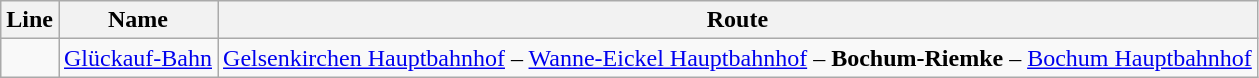<table class="wikitable">
<tr>
<th>Line</th>
<th>Name</th>
<th>Route</th>
</tr>
<tr>
<td></td>
<td><a href='#'>Glückauf-Bahn</a></td>
<td><a href='#'>Gelsenkirchen Hauptbahnhof</a> – <a href='#'>Wanne-Eickel Hauptbahnhof</a> – <strong>Bochum-Riemke</strong> – <a href='#'>Bochum Hauptbahnhof</a></td>
</tr>
</table>
